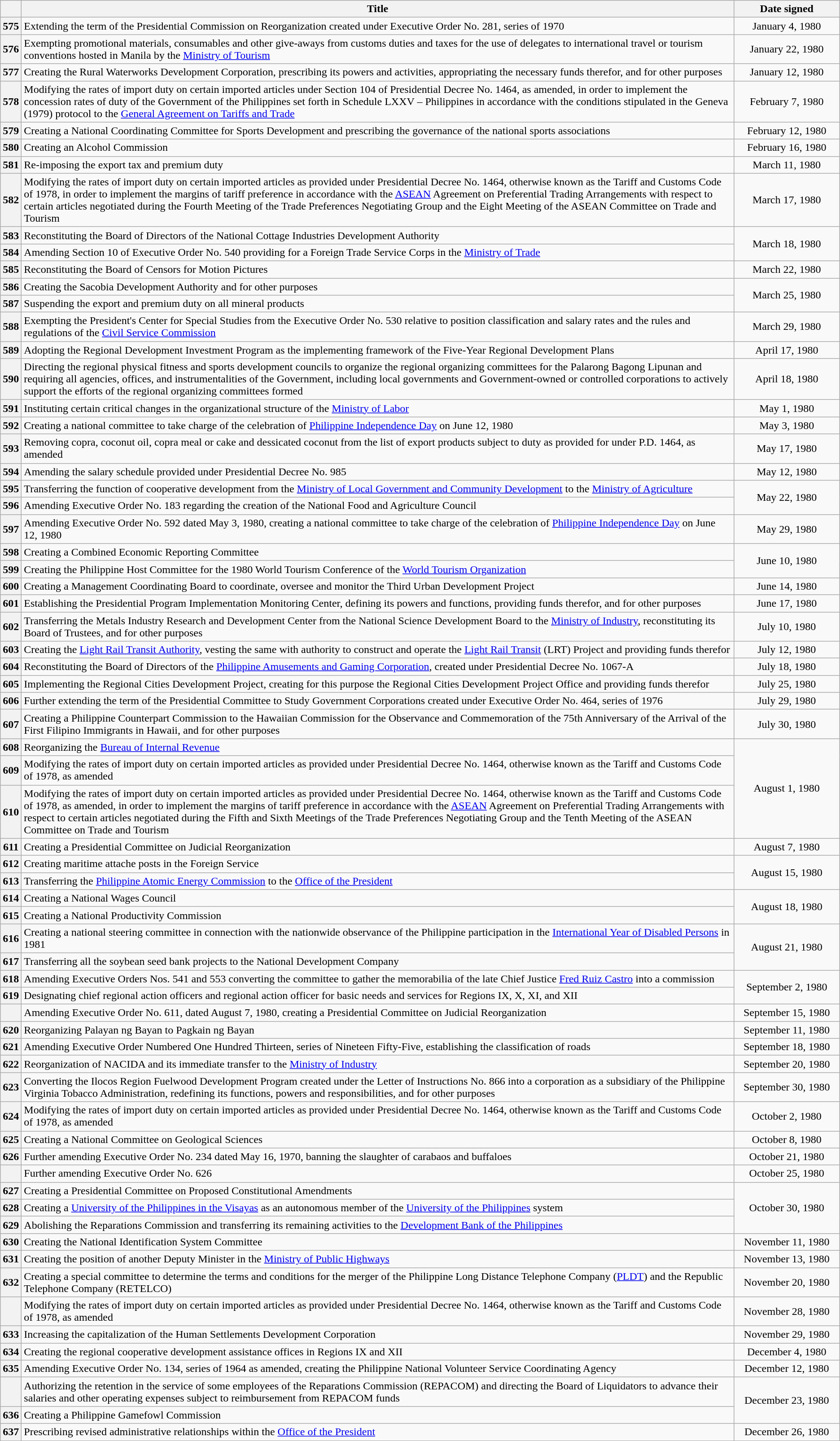<table class="wikitable sortable" style="text-align:center;">
<tr>
<th scope="col"></th>
<th scope="col">Title</th>
<th scope="col" width="150px">Date signed</th>
</tr>
<tr>
<th scope="row">575</th>
<td style="text-align:left;">Extending the term of the Presidential Commission on Reorganization created under Executive Order No. 281, series of 1970</td>
<td>January 4, 1980</td>
</tr>
<tr>
<th scope="row">576</th>
<td style="text-align:left;">Exempting promotional materials, consumables and other give-aways from customs duties and taxes for the use of delegates to international travel or tourism conventions hosted in Manila by the <a href='#'>Ministry of Tourism</a></td>
<td>January 22, 1980</td>
</tr>
<tr>
<th scope="row">577</th>
<td style="text-align:left;">Creating the Rural Waterworks Development Corporation, prescribing its powers and activities, appropriating the necessary funds therefor, and for other purposes</td>
<td>January 12, 1980</td>
</tr>
<tr>
<th scope="row">578</th>
<td style="text-align:left;">Modifying the rates of import duty on certain imported articles under Section 104 of Presidential Decree No. 1464, as amended, in order to implement the concession rates of duty of the Government of the Philippines set forth in Schedule LXXV – Philippines in accordance with the conditions stipulated in the Geneva (1979) protocol to the <a href='#'>General Agreement on Tariffs and Trade</a></td>
<td>February 7, 1980</td>
</tr>
<tr>
<th scope="row">579</th>
<td style="text-align:left;">Creating a National Coordinating Committee for Sports Development and prescribing the governance of the national sports associations</td>
<td>February 12, 1980</td>
</tr>
<tr>
<th scope="row">580</th>
<td style="text-align:left;">Creating an Alcohol Commission</td>
<td>February 16, 1980</td>
</tr>
<tr>
<th scope="row">581</th>
<td style="text-align:left;">Re-imposing the export tax and premium duty</td>
<td>March 11, 1980</td>
</tr>
<tr>
<th scope="row">582</th>
<td style="text-align:left;">Modifying the rates of import duty on certain imported articles as provided under Presidential Decree No. 1464, otherwise known as the Tariff and Customs Code of 1978, in order to implement the margins of tariff preference in accordance with the <a href='#'>ASEAN</a> Agreement on Preferential Trading Arrangements with respect to certain articles negotiated during the Fourth Meeting of the Trade Preferences Negotiating Group and the Eight Meeting of the ASEAN Committee on Trade and Tourism</td>
<td>March 17, 1980</td>
</tr>
<tr>
<th scope="row">583</th>
<td style="text-align:left;">Reconstituting the Board of Directors of the National Cottage Industries Development Authority</td>
<td rowspan="2">March 18, 1980</td>
</tr>
<tr>
<th scope="row">584</th>
<td style="text-align:left;">Amending Section 10 of Executive Order No. 540 providing for a Foreign Trade Service Corps in the <a href='#'>Ministry of Trade</a></td>
</tr>
<tr>
<th scope="row">585</th>
<td style="text-align:left;">Reconstituting the Board of Censors for Motion Pictures</td>
<td>March 22, 1980</td>
</tr>
<tr>
<th scope="row">586</th>
<td style="text-align:left;">Creating the Sacobia Development Authority and for other purposes</td>
<td rowspan="2">March 25, 1980</td>
</tr>
<tr>
<th scope="row">587</th>
<td style="text-align:left;">Suspending the export and premium duty on all mineral products</td>
</tr>
<tr>
<th scope="row">588</th>
<td style="text-align:left;">Exempting the President's Center for Special Studies from the Executive Order No. 530 relative to position classification and salary rates and the rules and regulations of the <a href='#'>Civil Service Commission</a></td>
<td>March 29, 1980</td>
</tr>
<tr>
<th scope="row">589</th>
<td style="text-align:left;">Adopting the Regional Development Investment Program as the implementing framework of the Five-Year Regional Development Plans</td>
<td>April 17, 1980</td>
</tr>
<tr>
<th scope="row">590</th>
<td style="text-align:left;">Directing the regional physical fitness and sports development councils to organize the regional organizing committees for the Palarong Bagong Lipunan and requiring all agencies, offices, and instrumentalities of the Government, including local governments and Government-owned or controlled corporations to actively support the efforts of the regional organizing committees formed</td>
<td>April 18, 1980</td>
</tr>
<tr>
<th scope="row">591</th>
<td style="text-align:left;">Instituting certain critical changes in the organizational structure of the <a href='#'>Ministry of Labor</a></td>
<td>May 1, 1980</td>
</tr>
<tr>
<th scope="row">592</th>
<td style="text-align:left;">Creating a national committee to take charge of the celebration of <a href='#'>Philippine Independence Day</a> on June 12, 1980</td>
<td>May 3, 1980</td>
</tr>
<tr>
<th scope="row">593</th>
<td style="text-align:left;">Removing copra, coconut oil, copra meal or cake and dessicated coconut from the list of export products subject to duty as provided for under P.D. 1464, as amended</td>
<td>May 17, 1980</td>
</tr>
<tr>
<th scope="row">594</th>
<td style="text-align:left;">Amending the salary schedule provided under Presidential Decree No. 985</td>
<td>May 12, 1980</td>
</tr>
<tr>
<th scope="row">595</th>
<td style="text-align:left;">Transferring the function of cooperative development from the <a href='#'>Ministry of Local Government and Community Development</a> to the <a href='#'>Ministry of Agriculture</a></td>
<td rowspan="2">May 22, 1980</td>
</tr>
<tr>
<th scope="row">596</th>
<td style="text-align:left;">Amending Executive Order No. 183 regarding the creation of the National Food and Agriculture Council</td>
</tr>
<tr>
<th scope="row">597</th>
<td style="text-align:left;">Amending Executive Order No. 592 dated May 3, 1980, creating a national committee to take charge of the celebration of <a href='#'>Philippine Independence Day</a> on June 12, 1980</td>
<td>May 29, 1980</td>
</tr>
<tr>
<th scope="row">598</th>
<td style="text-align:left;">Creating a Combined Economic Reporting Committee</td>
<td rowspan="2">June 10, 1980</td>
</tr>
<tr>
<th scope="row">599</th>
<td style="text-align:left;">Creating the Philippine Host Committee for the 1980 World Tourism Conference of the <a href='#'>World Tourism Organization</a></td>
</tr>
<tr>
<th scope="row">600</th>
<td style="text-align:left;">Creating a Management Coordinating Board to coordinate, oversee and monitor the Third Urban Development Project</td>
<td>June 14, 1980</td>
</tr>
<tr>
<th scope="row">601</th>
<td style="text-align:left;">Establishing the Presidential Program Implementation Monitoring Center, defining its powers and functions, providing funds therefor, and for other purposes</td>
<td>June 17, 1980</td>
</tr>
<tr>
<th scope="row">602</th>
<td style="text-align:left;">Transferring the Metals Industry Research and Development Center from the National Science Development Board to the <a href='#'>Ministry of Industry</a>, reconstituting its Board of Trustees, and for other purposes</td>
<td>July 10, 1980</td>
</tr>
<tr>
<th scope="row">603</th>
<td style="text-align:left;">Creating the <a href='#'>Light Rail Transit Authority</a>, vesting the same with authority to construct and operate the <a href='#'>Light Rail Transit</a> (LRT) Project and providing funds therefor</td>
<td>July 12, 1980</td>
</tr>
<tr>
<th scope="row">604</th>
<td style="text-align:left;">Reconstituting the Board of Directors of the <a href='#'>Philippine Amusements and Gaming Corporation</a>, created under Presidential Decree No. 1067-A</td>
<td>July 18, 1980</td>
</tr>
<tr>
<th scope="row">605</th>
<td style="text-align:left;">Implementing the Regional Cities Development Project, creating for this purpose the Regional Cities Development Project Office and providing funds therefor</td>
<td>July 25, 1980</td>
</tr>
<tr>
<th scope="row">606</th>
<td style="text-align:left;">Further extending the term of the Presidential Committee to Study Government Corporations created under Executive Order No. 464, series of 1976</td>
<td>July 29, 1980</td>
</tr>
<tr>
<th scope="row">607</th>
<td style="text-align:left;">Creating a Philippine Counterpart Commission to the Hawaiian Commission for the Observance and Commemoration of the 75th Anniversary of the Arrival of the First Filipino Immigrants in Hawaii, and for other purposes</td>
<td>July 30, 1980</td>
</tr>
<tr>
<th scope="row">608</th>
<td style="text-align:left;">Reorganizing the <a href='#'>Bureau of Internal Revenue</a></td>
<td rowspan="3">August 1, 1980</td>
</tr>
<tr>
<th scope="row">609</th>
<td style="text-align:left;">Modifying the rates of import duty on certain imported articles as provided under Presidential Decree No. 1464, otherwise known as the Tariff and Customs Code of 1978, as amended</td>
</tr>
<tr>
<th scope="row">610</th>
<td style="text-align:left;">Modifying the rates of import duty on certain imported articles as provided under Presidential Decree No. 1464, otherwise known as the Tariff and Customs Code of 1978, as amended, in order to implement the margins of tariff preference in accordance with the <a href='#'>ASEAN</a> Agreement on Preferential Trading Arrangements with respect to certain articles negotiated during the Fifth and Sixth Meetings of the Trade Preferences Negotiating Group and the Tenth Meeting of the ASEAN Committee on Trade and Tourism</td>
</tr>
<tr>
<th scope="row">611</th>
<td style="text-align:left;">Creating a Presidential Committee on Judicial Reorganization</td>
<td>August 7, 1980</td>
</tr>
<tr>
<th scope="row">612</th>
<td style="text-align:left;">Creating maritime attache posts in the Foreign Service</td>
<td rowspan="2">August 15, 1980</td>
</tr>
<tr>
<th scope="row">613</th>
<td style="text-align:left;">Transferring the <a href='#'>Philippine Atomic Energy Commission</a> to the <a href='#'>Office of the President</a></td>
</tr>
<tr>
<th scope="row">614</th>
<td style="text-align:left;">Creating a National Wages Council</td>
<td rowspan="2">August 18, 1980</td>
</tr>
<tr>
<th scope="row">615</th>
<td style="text-align:left;">Creating a National Productivity Commission</td>
</tr>
<tr>
<th scope="row">616</th>
<td style="text-align:left;">Creating a national steering committee in connection with the nationwide observance of the Philippine participation in the <a href='#'>International Year of Disabled Persons</a> in 1981</td>
<td rowspan="2">August 21, 1980</td>
</tr>
<tr>
<th scope="row">617</th>
<td style="text-align:left;">Transferring all the soybean seed bank projects to the National Development Company</td>
</tr>
<tr>
<th scope="row">618</th>
<td style="text-align:left;">Amending Executive Orders Nos. 541 and 553 converting the committee to gather the memorabilia of the late Chief Justice <a href='#'>Fred Ruiz Castro</a> into a commission</td>
<td rowspan="2">September 2, 1980</td>
</tr>
<tr>
<th scope="row">619</th>
<td style="text-align:left;">Designating chief regional action officers and regional action officer for basic needs and services for Regions IX, X, XI, and XII</td>
</tr>
<tr>
<th scope="row"></th>
<td style="text-align:left;">Amending Executive Order No. 611, dated August 7, 1980, creating a Presidential Committee on Judicial Reorganization</td>
<td>September 15, 1980</td>
</tr>
<tr>
<th scope="row">620</th>
<td style="text-align:left;">Reorganizing Palayan ng Bayan to Pagkain ng Bayan</td>
<td>September 11, 1980</td>
</tr>
<tr>
<th scope="row">621</th>
<td style="text-align:left;">Amending Executive Order Numbered One Hundred Thirteen, series of Nineteen Fifty-Five, establishing the classification of roads</td>
<td>September 18, 1980</td>
</tr>
<tr>
<th scope="row">622</th>
<td style="text-align:left;">Reorganization of NACIDA and its immediate transfer to the <a href='#'>Ministry of Industry</a></td>
<td>September 20, 1980</td>
</tr>
<tr>
<th scope="row">623</th>
<td style="text-align:left;">Converting the Ilocos Region Fuelwood Development Program created under the Letter of Instructions No. 866 into a corporation as a subsidiary of the Philippine Virginia Tobacco Administration, redefining its functions, powers and responsibilities, and for other purposes</td>
<td>September 30, 1980</td>
</tr>
<tr>
<th scope="row">624</th>
<td style="text-align:left;">Modifying the rates of import duty on certain imported articles as provided under Presidential Decree No. 1464, otherwise known as the Tariff and Customs Code of 1978, as amended</td>
<td>October 2, 1980</td>
</tr>
<tr>
<th scope="row">625</th>
<td style="text-align:left;">Creating a National Committee on Geological Sciences</td>
<td>October 8, 1980</td>
</tr>
<tr>
<th scope="row">626</th>
<td style="text-align:left;">Further amending Executive Order No. 234 dated May 16, 1970, banning the slaughter of carabaos and buffaloes</td>
<td>October 21, 1980</td>
</tr>
<tr>
<th scope="row"></th>
<td style="text-align:left;">Further amending Executive Order No. 626</td>
<td>October 25, 1980</td>
</tr>
<tr>
<th scope="row">627</th>
<td style="text-align:left;">Creating a Presidential Committee on Proposed Constitutional Amendments</td>
<td rowspan="3">October 30, 1980</td>
</tr>
<tr>
<th scope="row">628</th>
<td style="text-align:left;">Creating a <a href='#'>University of the Philippines in the Visayas</a> as an autonomous member of the <a href='#'>University of the Philippines</a> system</td>
</tr>
<tr>
<th scope="row">629</th>
<td style="text-align:left;">Abolishing the Reparations Commission and transferring its remaining activities to the <a href='#'>Development Bank of the Philippines</a></td>
</tr>
<tr>
<th scope="row">630</th>
<td style="text-align:left;">Creating the National Identification System Committee</td>
<td>November 11, 1980</td>
</tr>
<tr>
<th scope="row">631</th>
<td style="text-align:left;">Creating the position of another Deputy Minister in the <a href='#'>Ministry of Public Highways</a></td>
<td>November 13, 1980</td>
</tr>
<tr>
<th scope="row">632</th>
<td style="text-align:left;">Creating a special committee to determine the terms and conditions for the merger of the Philippine Long Distance Telephone Company (<a href='#'>PLDT</a>) and the Republic Telephone Company (RETELCO)</td>
<td>November 20, 1980</td>
</tr>
<tr>
<th scope="row"></th>
<td style="text-align:left;">Modifying the rates of import duty on certain imported articles as provided under Presidential Decree No. 1464, otherwise known as the Tariff and Customs Code of 1978, as amended</td>
<td>November 28, 1980</td>
</tr>
<tr>
<th scope="row">633</th>
<td style="text-align:left;">Increasing the capitalization of the Human Settlements Development Corporation</td>
<td>November 29, 1980</td>
</tr>
<tr>
<th scope="row">634</th>
<td style="text-align:left;">Creating the regional cooperative development assistance offices in Regions IX and XII</td>
<td>December 4, 1980</td>
</tr>
<tr>
<th scope="row">635</th>
<td style="text-align:left;">Amending Executive Order No. 134, series of 1964 as amended, creating the Philippine National Volunteer Service Coordinating Agency</td>
<td>December 12, 1980</td>
</tr>
<tr>
<th scope="row"></th>
<td style="text-align:left;">Authorizing the retention in the service of some employees of the Reparations Commission (REPACOM) and directing the Board of Liquidators to advance their salaries and other operating expenses subject to reimbursement from REPACOM funds</td>
<td rowspan="2">December 23, 1980</td>
</tr>
<tr>
<th scope="row">636</th>
<td style="text-align:left;">Creating a Philippine Gamefowl Commission</td>
</tr>
<tr>
<th scope="row">637</th>
<td style="text-align:left;">Prescribing revised administrative relationships within the <a href='#'>Office of the President</a></td>
<td>December 26, 1980</td>
</tr>
</table>
